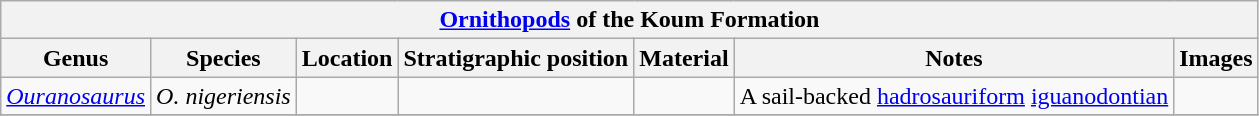<table class="wikitable" align="center">
<tr>
<th colspan="7" align="center"><a href='#'>Ornithopods</a> of the Koum Formation</th>
</tr>
<tr>
<th>Genus</th>
<th>Species</th>
<th>Location</th>
<th>Stratigraphic position</th>
<th>Material</th>
<th>Notes</th>
<th>Images</th>
</tr>
<tr>
<td><em><a href='#'>Ouranosaurus</a></em></td>
<td><em>O. nigeriensis</em></td>
<td></td>
<td></td>
<td></td>
<td>A sail-backed <a href='#'>hadrosauriform</a> <a href='#'>iguanodontian</a></td>
<td></td>
</tr>
<tr>
</tr>
</table>
